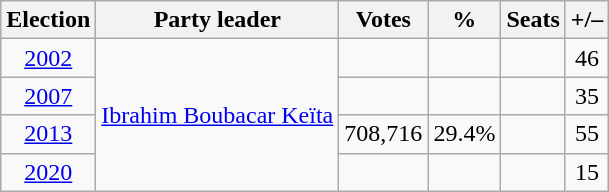<table class=wikitable style=text-align:center>
<tr>
<th>Election</th>
<th>Party leader</th>
<th>Votes</th>
<th>%</th>
<th>Seats</th>
<th>+/–</th>
</tr>
<tr>
<td><a href='#'>2002</a></td>
<td rowspan="4"><a href='#'>Ibrahim Boubacar Keïta</a></td>
<td></td>
<td></td>
<td><br></td>
<td> 46</td>
</tr>
<tr>
<td><a href='#'>2007</a></td>
<td></td>
<td></td>
<td></td>
<td> 35</td>
</tr>
<tr>
<td><a href='#'>2013</a></td>
<td>708,716</td>
<td>29.4%</td>
<td></td>
<td> 55</td>
</tr>
<tr>
<td><a href='#'>2020</a></td>
<td></td>
<td></td>
<td></td>
<td> 15</td>
</tr>
</table>
